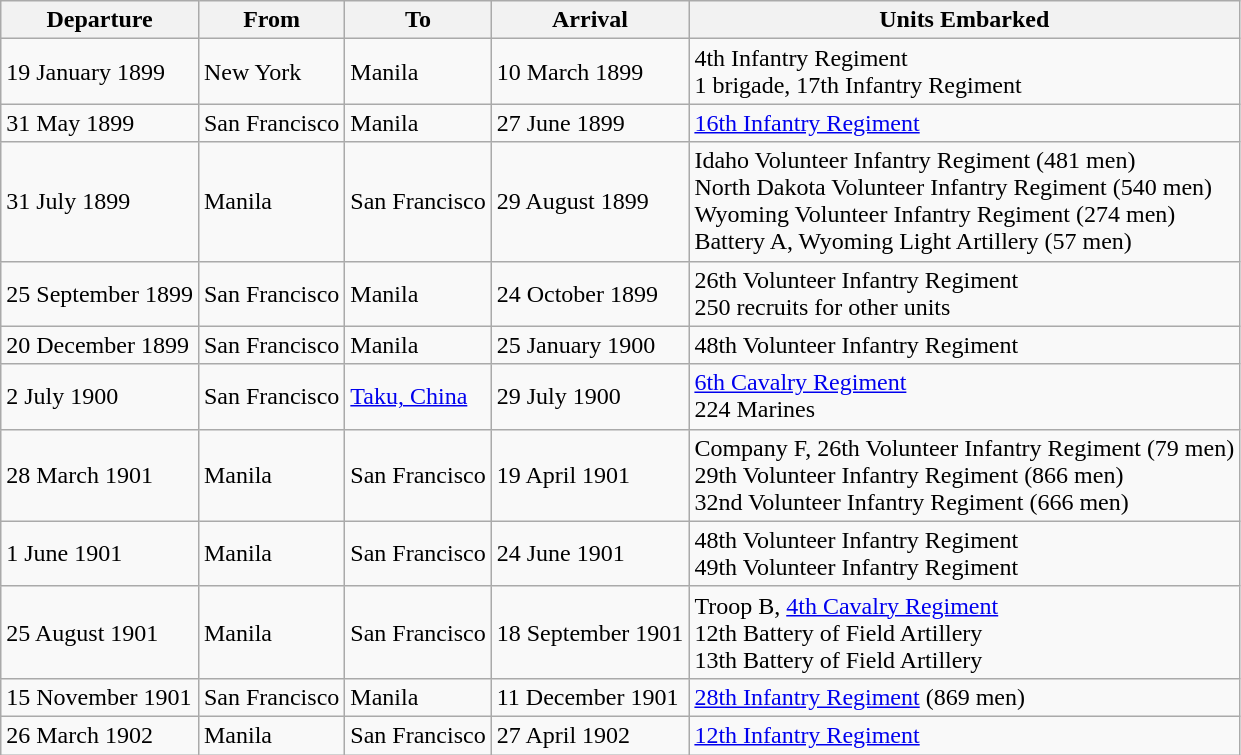<table class="wikitable">
<tr>
<th>Departure</th>
<th>From</th>
<th>To</th>
<th>Arrival</th>
<th>Units Embarked</th>
</tr>
<tr>
<td>19 January 1899</td>
<td>New York</td>
<td>Manila</td>
<td>10 March 1899</td>
<td>4th Infantry Regiment<br>1 brigade, 17th Infantry Regiment</td>
</tr>
<tr>
<td>31 May 1899</td>
<td>San Francisco</td>
<td>Manila</td>
<td>27 June 1899</td>
<td><a href='#'>16th Infantry Regiment</a></td>
</tr>
<tr>
<td>31 July 1899</td>
<td>Manila</td>
<td>San Francisco</td>
<td>29 August 1899</td>
<td>Idaho Volunteer Infantry Regiment (481 men)<br>North Dakota Volunteer Infantry Regiment (540 men)<br>Wyoming Volunteer Infantry Regiment (274 men)<br>Battery A, Wyoming Light Artillery (57 men)</td>
</tr>
<tr>
<td>25 September 1899</td>
<td>San Francisco</td>
<td>Manila</td>
<td>24 October 1899</td>
<td>26th Volunteer Infantry Regiment<br>250 recruits for other units</td>
</tr>
<tr>
<td>20 December 1899</td>
<td>San Francisco</td>
<td>Manila</td>
<td>25 January 1900</td>
<td>48th Volunteer Infantry Regiment</td>
</tr>
<tr>
<td>2 July 1900</td>
<td>San Francisco</td>
<td><a href='#'>Taku, China</a></td>
<td>29 July 1900</td>
<td><a href='#'>6th Cavalry Regiment</a><br>224 Marines</td>
</tr>
<tr>
<td>28 March 1901</td>
<td>Manila</td>
<td>San Francisco</td>
<td>19 April 1901</td>
<td>Company F, 26th Volunteer Infantry Regiment (79 men)<br>29th Volunteer Infantry Regiment (866 men)<br>32nd Volunteer Infantry Regiment (666 men)</td>
</tr>
<tr>
<td>1 June 1901</td>
<td>Manila</td>
<td>San Francisco</td>
<td>24 June 1901</td>
<td>48th Volunteer Infantry Regiment<br>49th Volunteer Infantry Regiment</td>
</tr>
<tr>
<td>25 August 1901</td>
<td>Manila</td>
<td>San Francisco</td>
<td>18 September 1901</td>
<td>Troop B, <a href='#'>4th Cavalry Regiment</a><br>12th Battery of Field Artillery<br>13th Battery of Field Artillery</td>
</tr>
<tr>
<td>15 November 1901</td>
<td>San Francisco</td>
<td>Manila</td>
<td>11 December 1901</td>
<td><a href='#'>28th Infantry Regiment</a> (869 men)</td>
</tr>
<tr>
<td>26 March 1902</td>
<td>Manila</td>
<td>San Francisco</td>
<td>27 April 1902</td>
<td><a href='#'>12th Infantry Regiment</a></td>
</tr>
</table>
